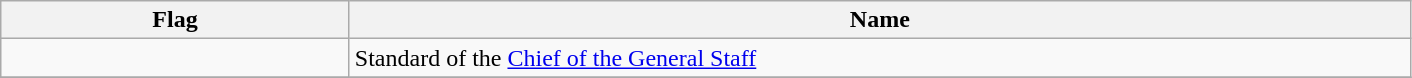<table class="wikitable">
<tr>
<th width="225">Flag</th>
<th width="700">Name</th>
</tr>
<tr>
<td></td>
<td>Standard of the <a href='#'>Chief of the General Staff</a></td>
</tr>
<tr>
</tr>
</table>
